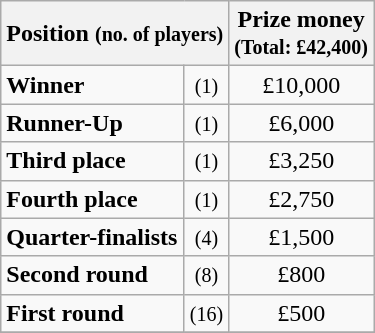<table class="wikitable">
<tr>
<th colspan=2>Position <small>(no. of players)</small></th>
<th>Prize money<br><small>(Total: £42,400)</small></th>
</tr>
<tr>
<td><strong>Winner</strong></td>
<td align=center><small>(1)</small></td>
<td align=center>£10,000</td>
</tr>
<tr>
<td><strong>Runner-Up</strong></td>
<td align=center><small>(1)</small></td>
<td align=center>£6,000</td>
</tr>
<tr>
<td><strong>Third place</strong></td>
<td align=center><small>(1)</small></td>
<td align=center>£3,250</td>
</tr>
<tr>
<td><strong>Fourth place</strong></td>
<td align=center><small>(1)</small></td>
<td align=center>£2,750</td>
</tr>
<tr>
<td><strong>Quarter-finalists</strong></td>
<td align=center><small>(4)</small></td>
<td align=center>£1,500</td>
</tr>
<tr>
<td><strong>Second round</strong></td>
<td align=center><small>(8)</small></td>
<td align=center>£800</td>
</tr>
<tr>
<td><strong>First round</strong></td>
<td align=center><small>(16)</small></td>
<td align=center>£500</td>
</tr>
<tr>
</tr>
</table>
